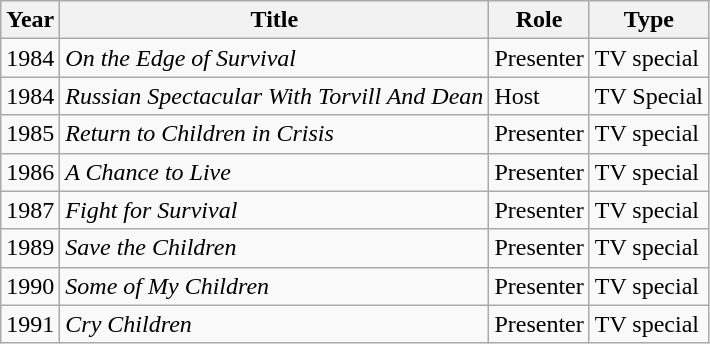<table class="wikitable">
<tr>
<th>Year</th>
<th>Title</th>
<th>Role</th>
<th>Type</th>
</tr>
<tr>
<td>1984</td>
<td><em>On the Edge of Survival</em></td>
<td>Presenter</td>
<td>TV special</td>
</tr>
<tr>
<td>1984</td>
<td><em>Russian Spectacular With Torvill And Dean</em></td>
<td>Host</td>
<td>TV Special</td>
</tr>
<tr>
<td>1985</td>
<td><em>Return to Children in Crisis</em></td>
<td>Presenter</td>
<td>TV special</td>
</tr>
<tr>
<td>1986</td>
<td><em>A Chance to Live</em></td>
<td>Presenter</td>
<td>TV special</td>
</tr>
<tr>
<td>1987</td>
<td><em>Fight for Survival</em></td>
<td>Presenter</td>
<td>TV special</td>
</tr>
<tr>
<td>1989</td>
<td><em>Save the Children</em></td>
<td>Presenter</td>
<td>TV special</td>
</tr>
<tr>
<td>1990</td>
<td><em>Some of My Children</em></td>
<td>Presenter</td>
<td>TV special</td>
</tr>
<tr>
<td>1991</td>
<td><em>Cry Children</em></td>
<td>Presenter</td>
<td>TV special</td>
</tr>
</table>
